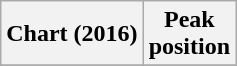<table class="wikitable sortable plainrowheaders" style="text-align:center">
<tr>
<th scope="col">Chart (2016)</th>
<th scope="col">Peak<br>position</th>
</tr>
<tr>
</tr>
</table>
